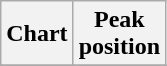<table class="wikitable sortable plainrowheaders">
<tr>
<th>Chart</th>
<th>Peak<br>position</th>
</tr>
<tr>
</tr>
</table>
